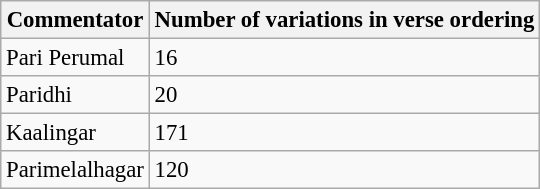<table class="wikitable" style="font-size: 95%">
<tr>
<th>Commentator</th>
<th>Number of variations in verse ordering</th>
</tr>
<tr>
<td>Pari Perumal</td>
<td>16</td>
</tr>
<tr>
<td>Paridhi</td>
<td>20</td>
</tr>
<tr>
<td>Kaalingar</td>
<td>171</td>
</tr>
<tr>
<td>Parimelalhagar</td>
<td>120</td>
</tr>
</table>
